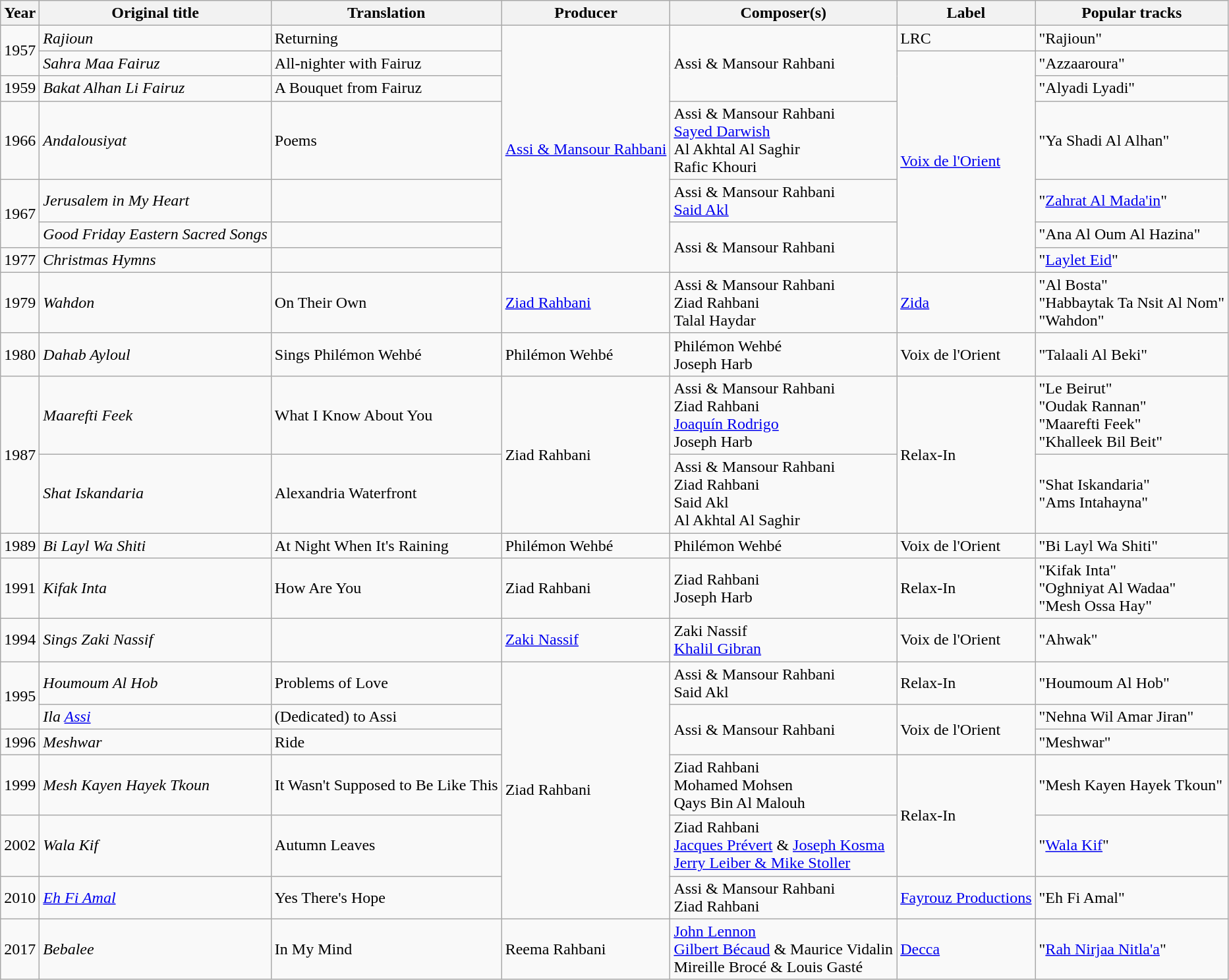<table class="wikitable sortable" border="2">
<tr>
<th scope="col">Year</th>
<th scope="col">Original title</th>
<th scope="col">Translation</th>
<th scope="col">Producer</th>
<th scope="col">Composer(s)</th>
<th scope="col">Label</th>
<th scope="col">Popular tracks</th>
</tr>
<tr>
<td rowspan="2">1957</td>
<td><em>Rajioun</em></td>
<td>Returning</td>
<td rowspan="7"><a href='#'>Assi & Mansour Rahbani</a></td>
<td rowspan="3">Assi & Mansour Rahbani</td>
<td>LRC</td>
<td>"Rajioun"</td>
</tr>
<tr>
<td><em>Sahra Maa Fairuz</em></td>
<td>All-nighter with Fairuz</td>
<td rowspan="6"><a href='#'>Voix de l'Orient</a></td>
<td>"Azzaaroura"</td>
</tr>
<tr>
<td>1959</td>
<td><em>Bakat Alhan Li Fairuz</em></td>
<td>A Bouquet from Fairuz</td>
<td>"Alyadi Lyadi"</td>
</tr>
<tr>
<td>1966</td>
<td><em>Andalousiyat</em></td>
<td>Poems</td>
<td>Assi & Mansour Rahbani<br><a href='#'>Sayed Darwish</a><br>Al Akhtal Al Saghir<br>Rafic Khouri</td>
<td>"Ya Shadi Al Alhan"</td>
</tr>
<tr>
<td rowspan="2">1967</td>
<td><em>Jerusalem in My Heart</em></td>
<td></td>
<td>Assi & Mansour Rahbani<br><a href='#'>Said Akl</a></td>
<td>"<a href='#'>Zahrat Al Mada'in</a>"</td>
</tr>
<tr>
<td><em>Good Friday Eastern Sacred Songs</em></td>
<td></td>
<td rowspan="2">Assi & Mansour Rahbani</td>
<td>"Ana Al Oum Al Hazina"</td>
</tr>
<tr>
<td>1977</td>
<td><em>Christmas Hymns</em></td>
<td></td>
<td>"<a href='#'>Laylet Eid</a>"</td>
</tr>
<tr>
<td>1979</td>
<td><em>Wahdon</em></td>
<td>On Their Own</td>
<td><a href='#'>Ziad Rahbani</a></td>
<td>Assi & Mansour Rahbani<br>Ziad Rahbani<br>Talal Haydar</td>
<td><a href='#'>Zida</a></td>
<td>"Al Bosta"<br>"Habbaytak Ta Nsit Al Nom"<br>"Wahdon"</td>
</tr>
<tr>
<td>1980</td>
<td><em>Dahab Ayloul</em></td>
<td>Sings Philémon Wehbé</td>
<td>Philémon Wehbé</td>
<td>Philémon Wehbé<br>Joseph Harb</td>
<td>Voix de l'Orient</td>
<td>"Talaali Al Beki"</td>
</tr>
<tr>
<td rowspan="2">1987</td>
<td><em>Maarefti Feek</em></td>
<td>What I Know About You</td>
<td rowspan="2">Ziad Rahbani</td>
<td>Assi & Mansour Rahbani<br>Ziad Rahbani<br><a href='#'>Joaquín Rodrigo</a><br>Joseph Harb</td>
<td rowspan="2">Relax-In</td>
<td>"Le Beirut"<br>"Oudak Rannan"<br>"Maarefti Feek"<br>"Khalleek Bil Beit"</td>
</tr>
<tr>
<td><em>Shat Iskandaria</em></td>
<td>Alexandria Waterfront</td>
<td>Assi & Mansour Rahbani<br>Ziad Rahbani<br>Said Akl<br>Al Akhtal Al Saghir</td>
<td>"Shat Iskandaria"<br>"Ams Intahayna"</td>
</tr>
<tr>
<td>1989</td>
<td><em>Bi Layl Wa Shiti</em></td>
<td>At Night When It's Raining</td>
<td>Philémon Wehbé</td>
<td>Philémon Wehbé</td>
<td>Voix de l'Orient</td>
<td>"Bi Layl Wa Shiti"</td>
</tr>
<tr>
<td>1991</td>
<td><em>Kifak Inta</em></td>
<td>How Are You</td>
<td>Ziad Rahbani</td>
<td>Ziad Rahbani<br>Joseph Harb</td>
<td>Relax-In</td>
<td>"Kifak Inta"<br>"Oghniyat Al Wadaa"<br>"Mesh Ossa Hay"</td>
</tr>
<tr>
<td>1994</td>
<td><em>Sings Zaki Nassif</em></td>
<td></td>
<td><a href='#'>Zaki Nassif</a></td>
<td>Zaki Nassif<br><a href='#'>Khalil Gibran</a></td>
<td>Voix de l'Orient</td>
<td>"Ahwak"</td>
</tr>
<tr>
<td rowspan="2">1995</td>
<td><em>Houmoum Al Hob</em></td>
<td>Problems of Love</td>
<td rowspan="6">Ziad Rahbani</td>
<td>Assi & Mansour Rahbani<br>Said Akl</td>
<td>Relax-In</td>
<td>"Houmoum Al Hob"</td>
</tr>
<tr>
<td><em>Ila <a href='#'>Assi</a></em></td>
<td>(Dedicated) to Assi</td>
<td rowspan="2">Assi & Mansour Rahbani</td>
<td rowspan="2">Voix de l'Orient</td>
<td>"Nehna Wil Amar Jiran"</td>
</tr>
<tr>
<td>1996</td>
<td><em>Meshwar</em></td>
<td>Ride</td>
<td>"Meshwar"</td>
</tr>
<tr>
<td>1999</td>
<td><em>Mesh Kayen Hayek Tkoun</em></td>
<td>It Wasn't Supposed to Be Like This</td>
<td>Ziad Rahbani<br>Mohamed Mohsen<br>Qays Bin Al Malouh</td>
<td rowspan="2">Relax-In</td>
<td>"Mesh Kayen Hayek Tkoun"</td>
</tr>
<tr>
<td>2002</td>
<td><em>Wala Kif</em></td>
<td>Autumn Leaves</td>
<td>Ziad Rahbani<br><a href='#'>Jacques Prévert</a> & <a href='#'>Joseph Kosma</a><br><a href='#'>Jerry Leiber & Mike Stoller</a></td>
<td>"<a href='#'>Wala Kif</a>"</td>
</tr>
<tr>
<td>2010</td>
<td><em><a href='#'>Eh Fi Amal</a></em></td>
<td>Yes There's Hope</td>
<td>Assi & Mansour Rahbani<br>Ziad Rahbani</td>
<td><a href='#'>Fayrouz Productions</a></td>
<td>"Eh Fi Amal"</td>
</tr>
<tr>
<td>2017</td>
<td><em>Bebalee</em></td>
<td>In My Mind</td>
<td>Reema Rahbani</td>
<td><a href='#'>John Lennon</a><br><a href='#'>Gilbert Bécaud</a> & Maurice Vidalin<br>Mireille Brocé & Louis Gasté</td>
<td><a href='#'>Decca</a></td>
<td>"<a href='#'>Rah Nirjaa Nitla'a</a>"</td>
</tr>
</table>
